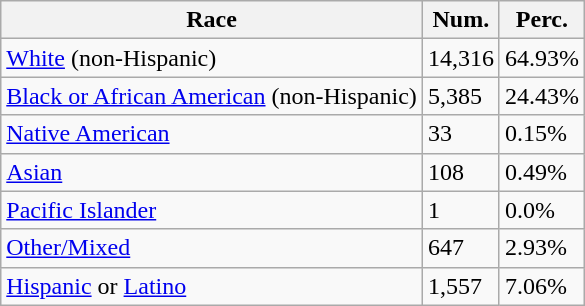<table class="wikitable">
<tr>
<th>Race</th>
<th>Num.</th>
<th>Perc.</th>
</tr>
<tr>
<td><a href='#'>White</a> (non-Hispanic)</td>
<td>14,316</td>
<td>64.93%</td>
</tr>
<tr>
<td><a href='#'>Black or African American</a> (non-Hispanic)</td>
<td>5,385</td>
<td>24.43%</td>
</tr>
<tr>
<td><a href='#'>Native American</a></td>
<td>33</td>
<td>0.15%</td>
</tr>
<tr>
<td><a href='#'>Asian</a></td>
<td>108</td>
<td>0.49%</td>
</tr>
<tr>
<td><a href='#'>Pacific Islander</a></td>
<td>1</td>
<td>0.0%</td>
</tr>
<tr>
<td><a href='#'>Other/Mixed</a></td>
<td>647</td>
<td>2.93%</td>
</tr>
<tr>
<td><a href='#'>Hispanic</a> or <a href='#'>Latino</a></td>
<td>1,557</td>
<td>7.06%</td>
</tr>
</table>
